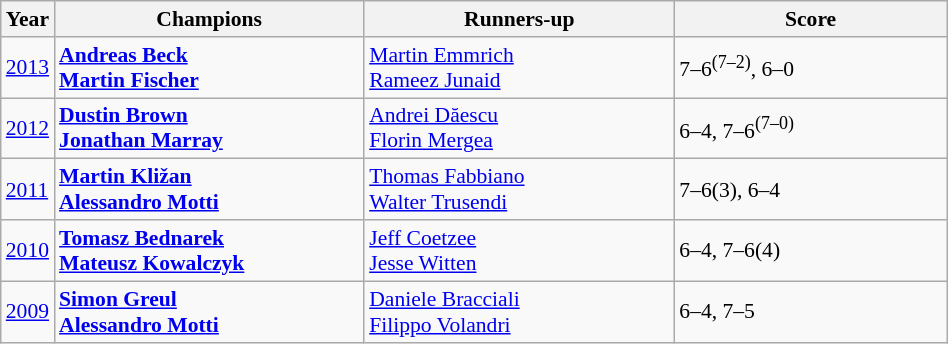<table class="wikitable" style="font-size:90%">
<tr>
<th>Year</th>
<th width="200">Champions</th>
<th width="200">Runners-up</th>
<th width="175">Score</th>
</tr>
<tr>
<td><a href='#'>2013</a></td>
<td> <strong><a href='#'>Andreas Beck</a></strong><br> <strong><a href='#'>Martin Fischer</a></strong></td>
<td> <a href='#'>Martin Emmrich</a><br> <a href='#'>Rameez Junaid</a></td>
<td>7–6<sup>(7–2)</sup>, 6–0</td>
</tr>
<tr>
<td><a href='#'>2012</a></td>
<td> <strong><a href='#'>Dustin Brown</a></strong><br> <strong><a href='#'>Jonathan Marray</a></strong></td>
<td> <a href='#'>Andrei Dăescu</a><br> <a href='#'>Florin Mergea</a></td>
<td>6–4, 7–6<sup>(7–0)</sup></td>
</tr>
<tr>
<td><a href='#'>2011</a></td>
<td> <strong><a href='#'>Martin Kližan</a></strong><br> <strong><a href='#'>Alessandro Motti</a></strong></td>
<td> <a href='#'>Thomas Fabbiano</a><br> <a href='#'>Walter Trusendi</a></td>
<td>7–6(3), 6–4</td>
</tr>
<tr>
<td><a href='#'>2010</a></td>
<td> <strong><a href='#'>Tomasz Bednarek</a></strong><br> <strong><a href='#'>Mateusz Kowalczyk</a></strong></td>
<td> <a href='#'>Jeff Coetzee</a><br> <a href='#'>Jesse Witten</a></td>
<td>6–4, 7–6(4)</td>
</tr>
<tr>
<td><a href='#'>2009</a></td>
<td> <strong><a href='#'>Simon Greul</a></strong><br> <strong><a href='#'>Alessandro Motti</a></strong></td>
<td> <a href='#'>Daniele Bracciali</a><br> <a href='#'>Filippo Volandri</a></td>
<td>6–4, 7–5</td>
</tr>
</table>
